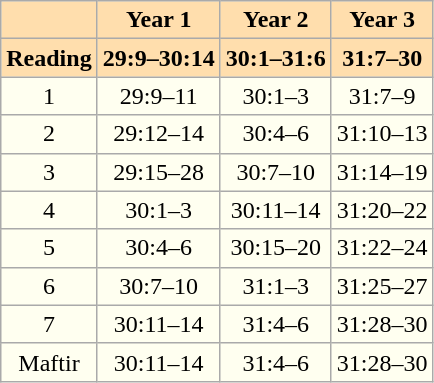<table class="wikitable" style="background:Ivory; text-align:center">
<tr>
<th style="background:Navajowhite;"></th>
<th style="background:Navajowhite;">Year 1</th>
<th style="background:Navajowhite;">Year 2</th>
<th style="background:Navajowhite;">Year 3</th>
</tr>
<tr>
<th style="background:Navajowhite;">Reading</th>
<th style="background:Navajowhite;">29:9–30:14</th>
<th style="background:Navajowhite;">30:1–31:6</th>
<th style="background:Navajowhite;">31:7–30</th>
</tr>
<tr>
<td>1</td>
<td>29:9–11</td>
<td>30:1–3</td>
<td>31:7–9</td>
</tr>
<tr>
<td>2</td>
<td>29:12–14</td>
<td>30:4–6</td>
<td>31:10–13</td>
</tr>
<tr>
<td>3</td>
<td>29:15–28</td>
<td>30:7–10</td>
<td>31:14–19</td>
</tr>
<tr>
<td>4</td>
<td>30:1–3</td>
<td>30:11–14</td>
<td>31:20–22</td>
</tr>
<tr>
<td>5</td>
<td>30:4–6</td>
<td>30:15–20</td>
<td>31:22–24</td>
</tr>
<tr>
<td>6</td>
<td>30:7–10</td>
<td>31:1–3</td>
<td>31:25–27</td>
</tr>
<tr>
<td>7</td>
<td>30:11–14</td>
<td>31:4–6</td>
<td>31:28–30</td>
</tr>
<tr>
<td>Maftir</td>
<td>30:11–14</td>
<td>31:4–6</td>
<td>31:28–30</td>
</tr>
</table>
